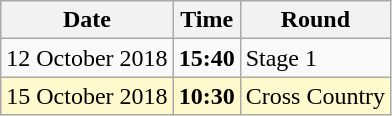<table class="wikitable">
<tr>
<th>Date</th>
<th>Time</th>
<th>Round</th>
</tr>
<tr>
<td>12 October 2018</td>
<td><strong>15:40</strong></td>
<td>Stage 1</td>
</tr>
<tr>
<td style=background:lemonchiffon>15 October 2018</td>
<td style=background:lemonchiffon><strong>10:30</strong></td>
<td style=background:lemonchiffon>Cross Country</td>
</tr>
</table>
